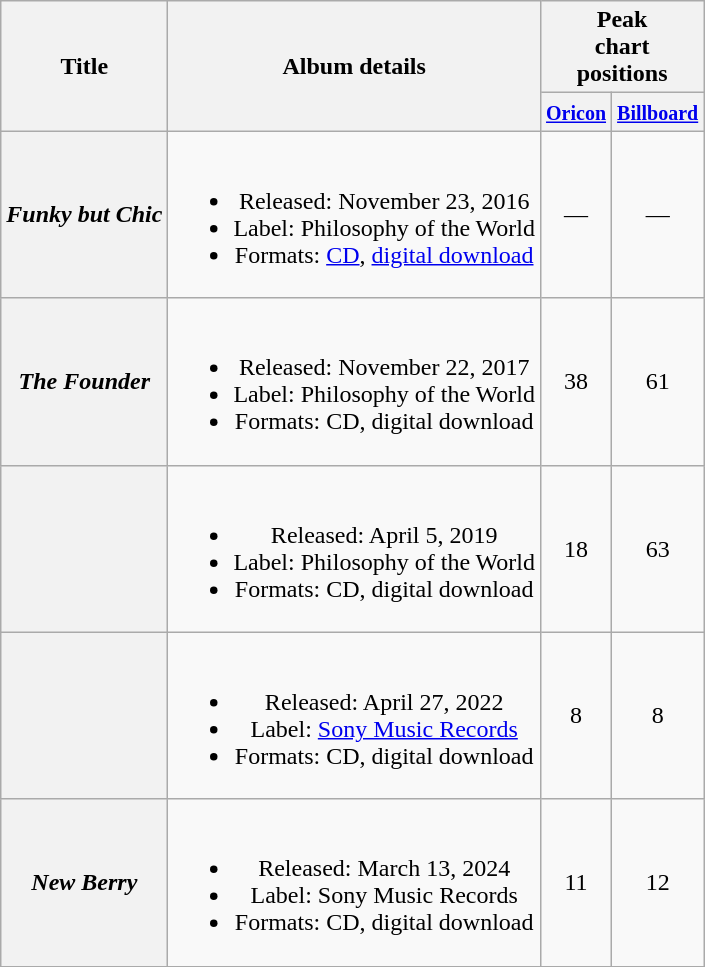<table class="wikitable plainrowheaders" style="text-align:center;">
<tr>
<th scope="col" rowspan="2">Title</th>
<th scope="col" rowspan="2">Album details</th>
<th scope="col" colspan="2">Peak <br> chart <br> positions</th>
</tr>
<tr>
<th scope="col"><small><a href='#'>Oricon</a></small><br></th>
<th scope="col" colspan="1"><small><a href='#'>Billboard</a></small><br></th>
</tr>
<tr>
<th scope="row"><em>Funky but Chic</em></th>
<td><br><ul><li>Released: November 23, 2016</li><li>Label: Philosophy of the World</li><li>Formats: <a href='#'>CD</a>, <a href='#'>digital download</a></li></ul></td>
<td>—</td>
<td>—</td>
</tr>
<tr>
<th scope="row"><em>The Founder</em></th>
<td><br><ul><li>Released: November 22, 2017</li><li>Label: Philosophy of the World</li><li>Formats: CD, digital download</li></ul></td>
<td>38</td>
<td>61</td>
</tr>
<tr>
<th scope="row"></th>
<td><br><ul><li>Released: April 5, 2019</li><li>Label: Philosophy of the World</li><li>Formats: CD, digital download</li></ul></td>
<td>18</td>
<td>63</td>
</tr>
<tr>
<th scope="row"></th>
<td><br><ul><li>Released: April 27, 2022</li><li>Label: <a href='#'>Sony Music Records</a></li><li>Formats: CD, digital download</li></ul></td>
<td>8</td>
<td>8</td>
</tr>
<tr>
<th scope="row"><em>New Berry</em></th>
<td><br><ul><li>Released: March 13, 2024</li><li>Label: Sony Music Records</li><li>Formats: CD, digital download</li></ul></td>
<td>11</td>
<td>12</td>
</tr>
<tr>
</tr>
</table>
